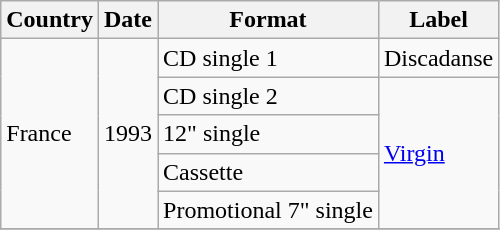<table class=wikitable>
<tr>
<th>Country</th>
<th>Date</th>
<th>Format</th>
<th>Label</th>
</tr>
<tr>
<td rowspan="5">France</td>
<td rowspan="5">1993</td>
<td>CD single 1</td>
<td>Discadanse</td>
</tr>
<tr>
<td>CD single 2</td>
<td rowspan="4"><a href='#'>Virgin</a></td>
</tr>
<tr>
<td>12" single</td>
</tr>
<tr>
<td>Cassette</td>
</tr>
<tr>
<td>Promotional 7" single</td>
</tr>
<tr>
</tr>
</table>
